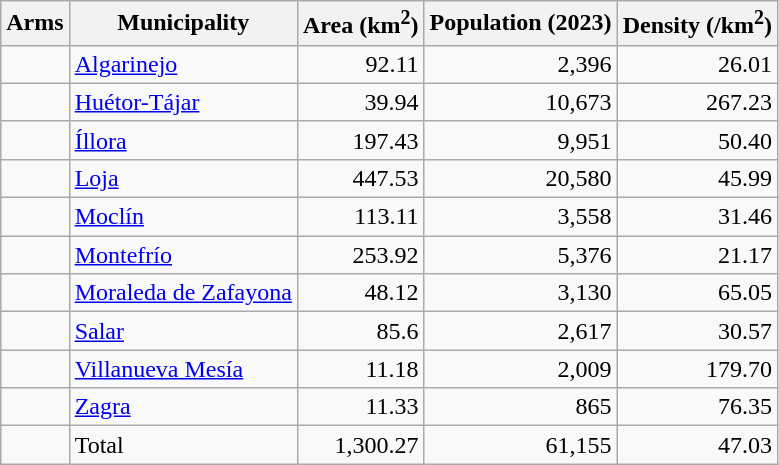<table class="wikitable sortable">
<tr>
<th>Arms</th>
<th>Municipality</th>
<th>Area (km<sup>2</sup>)</th>
<th>Population (2023)</th>
<th>Density (/km<sup>2</sup>)</th>
</tr>
<tr>
<td></td>
<td><a href='#'>Algarinejo</a></td>
<td align="right">92.11</td>
<td align="right">2,396</td>
<td align="right">26.01</td>
</tr>
<tr>
<td></td>
<td><a href='#'>Huétor-Tájar</a></td>
<td align="right">39.94</td>
<td align="right">10,673</td>
<td align="right">267.23</td>
</tr>
<tr>
<td></td>
<td><a href='#'>Íllora</a></td>
<td align="right">197.43</td>
<td align="right">9,951</td>
<td align="right">50.40</td>
</tr>
<tr>
<td></td>
<td><a href='#'>Loja</a></td>
<td align="right">447.53</td>
<td align="right">20,580</td>
<td align="right">45.99</td>
</tr>
<tr>
<td></td>
<td><a href='#'>Moclín</a></td>
<td align="right">113.11</td>
<td align="right">3,558</td>
<td align="right">31.46</td>
</tr>
<tr>
<td></td>
<td><a href='#'>Montefrío</a></td>
<td align="right">253.92</td>
<td align="right">5,376</td>
<td align="right">21.17</td>
</tr>
<tr>
<td></td>
<td><a href='#'>Moraleda de Zafayona</a></td>
<td align="right">48.12</td>
<td align="right">3,130</td>
<td align="right">65.05</td>
</tr>
<tr>
<td></td>
<td><a href='#'>Salar</a></td>
<td align="right">85.6</td>
<td align="right">2,617</td>
<td align="right">30.57</td>
</tr>
<tr>
<td></td>
<td><a href='#'>Villanueva Mesía</a></td>
<td align="right">11.18</td>
<td align="right">2,009</td>
<td align="right">179.70</td>
</tr>
<tr>
<td></td>
<td><a href='#'>Zagra</a></td>
<td align="right">11.33</td>
<td align="right">865</td>
<td align="right">76.35</td>
</tr>
<tr>
<td></td>
<td>Total</td>
<td align="right">1,300.27</td>
<td align="right">61,155</td>
<td align="right">47.03</td>
</tr>
</table>
